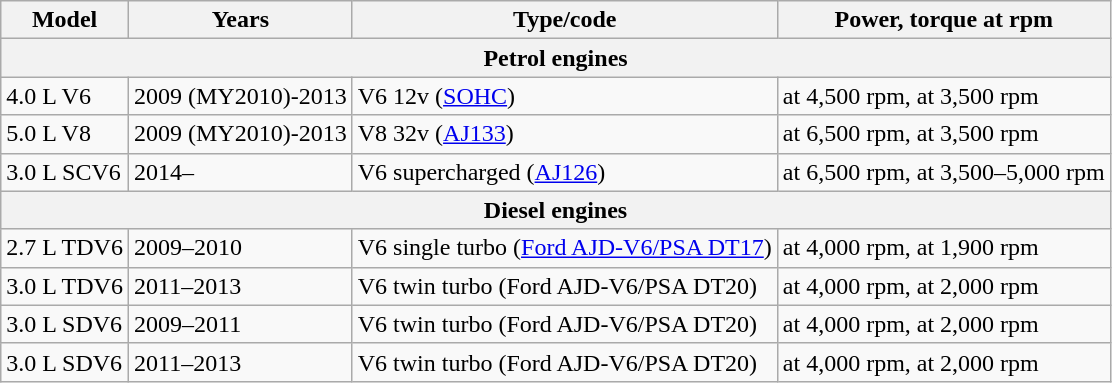<table class="wikitable">
<tr>
<th>Model</th>
<th>Years</th>
<th>Type/code</th>
<th>Power, torque at rpm</th>
</tr>
<tr>
<th colspan=4>Petrol engines</th>
</tr>
<tr>
<td>4.0 L V6</td>
<td>2009 (MY2010)-2013</td>
<td> V6 12v (<a href='#'>SOHC</a>)</td>
<td> at 4,500 rpm,  at 3,500 rpm</td>
</tr>
<tr>
<td>5.0 L V8</td>
<td>2009 (MY2010)-2013</td>
<td> V8 32v (<a href='#'>AJ133</a>)</td>
<td> at 6,500 rpm,  at 3,500 rpm</td>
</tr>
<tr>
<td>3.0 L SCV6</td>
<td>2014–</td>
<td> V6 supercharged (<a href='#'>AJ126</a>)</td>
<td> at 6,500 rpm,  at 3,500–5,000 rpm</td>
</tr>
<tr>
<th colspan=4>Diesel engines</th>
</tr>
<tr>
<td>2.7 L TDV6</td>
<td>2009–2010</td>
<td> V6 single turbo (<a href='#'>Ford AJD-V6/PSA DT17</a>)</td>
<td> at 4,000 rpm,  at 1,900 rpm</td>
</tr>
<tr>
<td>3.0 L TDV6</td>
<td>2011–2013</td>
<td> V6 twin turbo (Ford AJD-V6/PSA DT20)</td>
<td> at 4,000 rpm,  at 2,000 rpm</td>
</tr>
<tr>
<td>3.0 L SDV6</td>
<td>2009–2011</td>
<td> V6 twin turbo (Ford AJD-V6/PSA DT20)</td>
<td> at 4,000 rpm,  at 2,000 rpm</td>
</tr>
<tr>
<td>3.0 L SDV6</td>
<td>2011–2013</td>
<td> V6 twin turbo (Ford AJD-V6/PSA DT20)</td>
<td> at 4,000 rpm,  at 2,000 rpm</td>
</tr>
</table>
